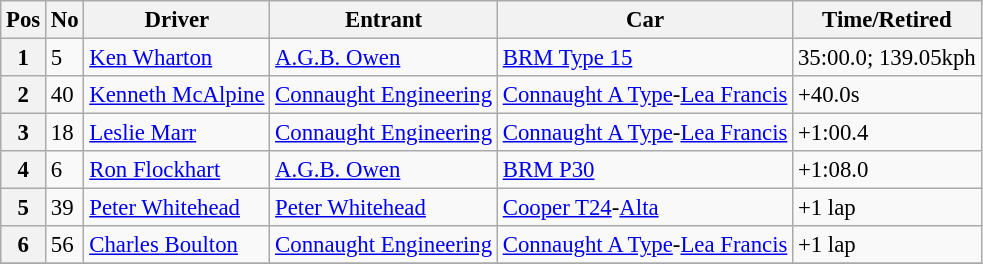<table class="wikitable sortable" style="font-size: 95%;">
<tr>
<th>Pos</th>
<th>No</th>
<th>Driver</th>
<th>Entrant</th>
<th>Car</th>
<th>Time/Retired</th>
</tr>
<tr>
<th>1</th>
<td>5</td>
<td> <a href='#'>Ken Wharton</a></td>
<td><a href='#'>A.G.B. Owen</a></td>
<td><a href='#'>BRM Type 15</a></td>
<td>35:00.0; 139.05kph</td>
</tr>
<tr>
<th>2</th>
<td>40</td>
<td> <a href='#'>Kenneth McAlpine</a></td>
<td><a href='#'>Connaught Engineering</a></td>
<td><a href='#'>Connaught A Type</a>-<a href='#'>Lea Francis</a></td>
<td>+40.0s</td>
</tr>
<tr>
<th>3</th>
<td>18</td>
<td> <a href='#'>Leslie Marr</a></td>
<td><a href='#'>Connaught Engineering</a></td>
<td><a href='#'>Connaught A Type</a>-<a href='#'>Lea Francis</a></td>
<td>+1:00.4</td>
</tr>
<tr>
<th>4</th>
<td>6</td>
<td> <a href='#'>Ron Flockhart</a></td>
<td><a href='#'>A.G.B. Owen</a></td>
<td><a href='#'>BRM P30</a></td>
<td>+1:08.0</td>
</tr>
<tr>
<th>5</th>
<td>39</td>
<td> <a href='#'>Peter Whitehead</a></td>
<td><a href='#'>Peter Whitehead</a></td>
<td><a href='#'>Cooper T24</a>-<a href='#'>Alta</a></td>
<td>+1 lap</td>
</tr>
<tr>
<th>6</th>
<td>56</td>
<td> <a href='#'>Charles Boulton</a></td>
<td><a href='#'>Connaught Engineering</a></td>
<td><a href='#'>Connaught A Type</a>-<a href='#'>Lea Francis</a></td>
<td>+1 lap</td>
</tr>
<tr>
</tr>
</table>
